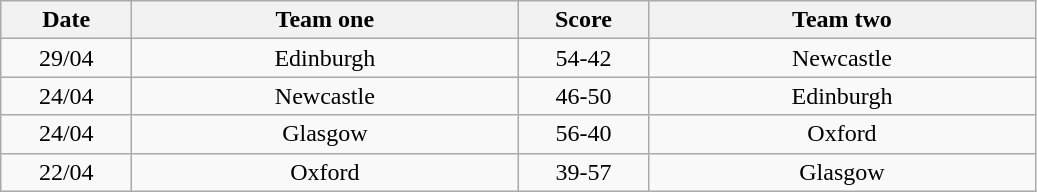<table class="wikitable" style="text-align: center">
<tr>
<th width=80>Date</th>
<th width=250>Team one</th>
<th width=80>Score</th>
<th width=250>Team two</th>
</tr>
<tr>
<td>29/04</td>
<td>Edinburgh</td>
<td>54-42</td>
<td>Newcastle</td>
</tr>
<tr>
<td>24/04</td>
<td>Newcastle</td>
<td>46-50</td>
<td>Edinburgh</td>
</tr>
<tr>
<td>24/04</td>
<td>Glasgow</td>
<td>56-40</td>
<td>Oxford</td>
</tr>
<tr>
<td>22/04</td>
<td>Oxford</td>
<td>39-57</td>
<td>Glasgow</td>
</tr>
</table>
